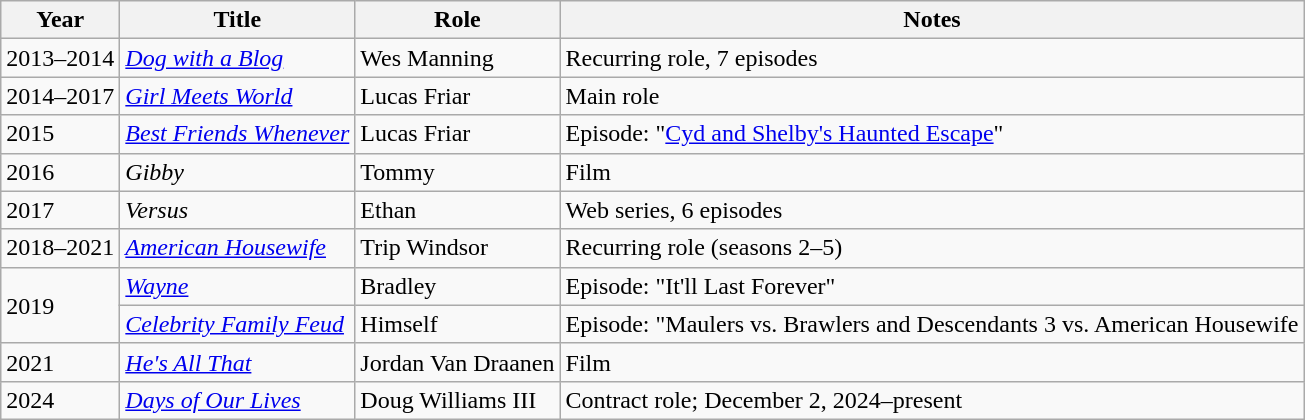<table class="wikitable sortable">
<tr>
<th scope="col">Year</th>
<th scope="col">Title</th>
<th scope="col">Role</th>
<th scope="col" class="unsortable">Notes</th>
</tr>
<tr>
<td>2013–2014</td>
<td><em><a href='#'>Dog with a Blog</a></em></td>
<td>Wes Manning</td>
<td>Recurring role, 7 episodes</td>
</tr>
<tr>
<td>2014–2017</td>
<td><em><a href='#'>Girl Meets World</a></em></td>
<td>Lucas Friar</td>
<td>Main role</td>
</tr>
<tr>
<td>2015</td>
<td><em><a href='#'>Best Friends Whenever</a></em></td>
<td>Lucas Friar</td>
<td>Episode: "<a href='#'>Cyd and Shelby's Haunted Escape</a>"</td>
</tr>
<tr>
<td>2016</td>
<td><em>Gibby</em></td>
<td>Tommy</td>
<td>Film</td>
</tr>
<tr>
<td>2017</td>
<td><em>Versus</em></td>
<td>Ethan</td>
<td>Web series, 6 episodes</td>
</tr>
<tr>
<td>2018–2021</td>
<td><em><a href='#'>American Housewife</a></em></td>
<td>Trip Windsor</td>
<td>Recurring role (seasons 2–5)</td>
</tr>
<tr>
<td rowspan="2">2019</td>
<td><em><a href='#'>Wayne</a></em></td>
<td>Bradley</td>
<td>Episode: "It'll Last Forever"</td>
</tr>
<tr>
<td><em><a href='#'>Celebrity Family Feud</a></em></td>
<td>Himself</td>
<td>Episode: "Maulers vs. Brawlers and Descendants 3 vs. American Housewife</td>
</tr>
<tr>
<td>2021</td>
<td><em><a href='#'>He's All That</a></em></td>
<td>Jordan Van Draanen</td>
<td>Film</td>
</tr>
<tr>
<td>2024</td>
<td><em><a href='#'>Days of Our Lives</a></em></td>
<td>Doug Williams III</td>
<td>Contract role; December 2, 2024–present</td>
</tr>
</table>
